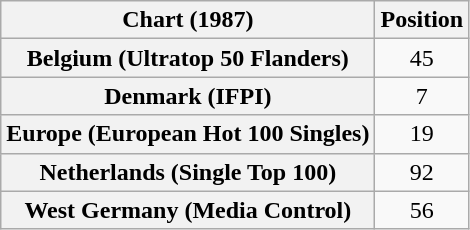<table class="wikitable sortable plainrowheaders" style="text-align:center">
<tr>
<th scope="col">Chart (1987)</th>
<th scope="col">Position</th>
</tr>
<tr>
<th scope="row">Belgium (Ultratop 50 Flanders)</th>
<td>45</td>
</tr>
<tr>
<th scope="row">Denmark (IFPI)</th>
<td>7</td>
</tr>
<tr>
<th scope="row">Europe (European Hot 100 Singles)</th>
<td>19</td>
</tr>
<tr>
<th scope="row">Netherlands (Single Top 100)</th>
<td>92</td>
</tr>
<tr>
<th scope="row">West Germany (Media Control)</th>
<td>56</td>
</tr>
</table>
